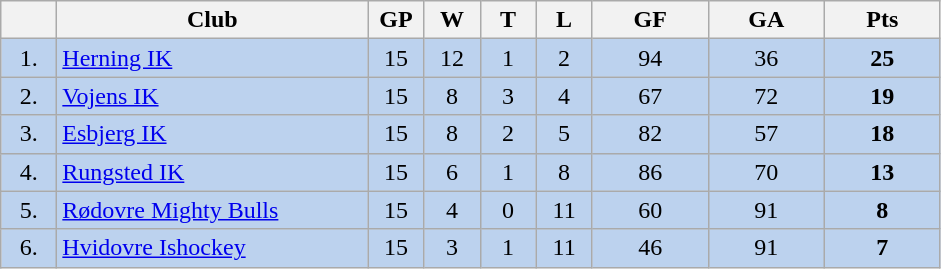<table class="wikitable">
<tr>
<th width="30"></th>
<th width="200">Club</th>
<th width="30">GP</th>
<th width="30">W</th>
<th width="30">T</th>
<th width="30">L</th>
<th width="70">GF</th>
<th width="70">GA</th>
<th width="70">Pts</th>
</tr>
<tr bgcolor="#BCD2EE" align="center">
<td>1.</td>
<td align="left"><a href='#'>Herning IK</a></td>
<td>15</td>
<td>12</td>
<td>1</td>
<td>2</td>
<td>94</td>
<td>36</td>
<td><strong>25</strong></td>
</tr>
<tr bgcolor="#BCD2EE" align="center">
<td>2.</td>
<td align="left"><a href='#'>Vojens IK</a></td>
<td>15</td>
<td>8</td>
<td>3</td>
<td>4</td>
<td>67</td>
<td>72</td>
<td><strong>19</strong></td>
</tr>
<tr bgcolor="#BCD2EE" align="center">
<td>3.</td>
<td align="left"><a href='#'>Esbjerg IK</a></td>
<td>15</td>
<td>8</td>
<td>2</td>
<td>5</td>
<td>82</td>
<td>57</td>
<td><strong>18</strong></td>
</tr>
<tr bgcolor="#BCD2EE" align="center">
<td>4.</td>
<td align="left"><a href='#'>Rungsted IK</a></td>
<td>15</td>
<td>6</td>
<td>1</td>
<td>8</td>
<td>86</td>
<td>70</td>
<td><strong>13</strong></td>
</tr>
<tr bgcolor="#BCD2EE" align="center">
<td>5.</td>
<td align="left"><a href='#'>Rødovre Mighty Bulls</a></td>
<td>15</td>
<td>4</td>
<td>0</td>
<td>11</td>
<td>60</td>
<td>91</td>
<td><strong>8</strong></td>
</tr>
<tr bgcolor="#BCD2EE" align="center">
<td>6.</td>
<td align="left"><a href='#'>Hvidovre Ishockey</a></td>
<td>15</td>
<td>3</td>
<td>1</td>
<td>11</td>
<td>46</td>
<td>91</td>
<td><strong>7</strong></td>
</tr>
</table>
